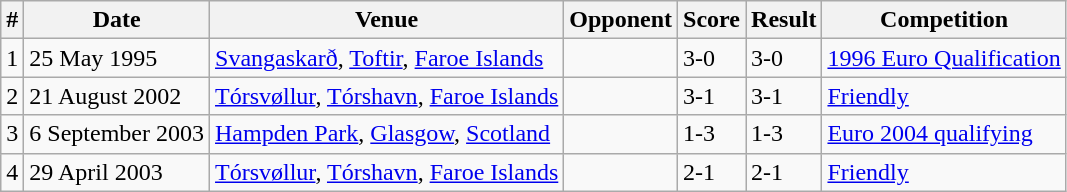<table class="wikitable">
<tr>
<th>#</th>
<th>Date</th>
<th>Venue</th>
<th>Opponent</th>
<th>Score</th>
<th>Result</th>
<th>Competition</th>
</tr>
<tr>
<td>1</td>
<td>25 May 1995</td>
<td><a href='#'>Svangaskarð</a>, <a href='#'>Toftir</a>, <a href='#'>Faroe Islands</a></td>
<td></td>
<td>3-0</td>
<td>3-0</td>
<td><a href='#'>1996 Euro Qualification</a></td>
</tr>
<tr>
<td>2</td>
<td>21 August 2002</td>
<td><a href='#'>Tórsvøllur</a>, <a href='#'>Tórshavn</a>, <a href='#'>Faroe Islands</a></td>
<td></td>
<td>3-1</td>
<td>3-1</td>
<td><a href='#'>Friendly</a></td>
</tr>
<tr>
<td>3</td>
<td>6 September 2003</td>
<td><a href='#'>Hampden Park</a>, <a href='#'>Glasgow</a>, <a href='#'>Scotland</a></td>
<td></td>
<td>1-3</td>
<td>1-3</td>
<td><a href='#'>Euro 2004 qualifying</a></td>
</tr>
<tr>
<td>4</td>
<td>29 April 2003</td>
<td><a href='#'>Tórsvøllur</a>, <a href='#'>Tórshavn</a>, <a href='#'>Faroe Islands</a></td>
<td></td>
<td>2-1</td>
<td>2-1</td>
<td><a href='#'>Friendly</a></td>
</tr>
</table>
